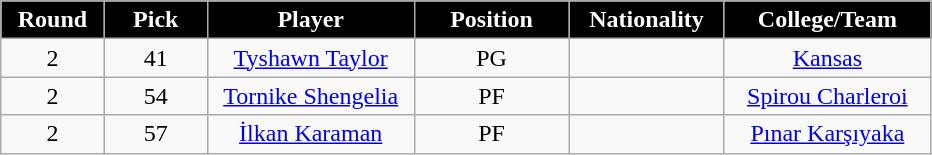<table class="wikitable sortable sortable">
<tr>
<th style="background:#000000; color:white" width="10%">Round</th>
<th style="background:#000000; color:white" width="10%">Pick</th>
<th style="background:#000000; color:white" width="20%">Player</th>
<th style="background:#000000; color:white" width="15%">Position</th>
<th style="background:#000000; color:white" width="15%">Nationality</th>
<th style="background:#000000; color:white" width="20%">College/Team</th>
</tr>
<tr style="text-align: center">
<td>2</td>
<td>41</td>
<td><a href='#'>Tyshawn Taylor</a></td>
<td>PG</td>
<td></td>
<td><a href='#'>Kansas</a></td>
</tr>
<tr style="text-align: center">
<td>2</td>
<td>54</td>
<td><a href='#'>Tornike Shengelia</a></td>
<td>PF</td>
<td></td>
<td> <a href='#'>Spirou Charleroi</a></td>
</tr>
<tr style="text-align: center">
<td>2</td>
<td>57</td>
<td><a href='#'>İlkan Karaman</a></td>
<td>PF</td>
<td></td>
<td> <a href='#'>Pınar Karşıyaka</a></td>
</tr>
</table>
